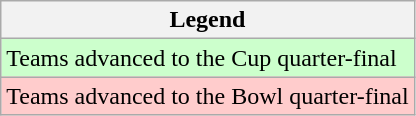<table class="wikitable">
<tr>
<th>Legend</th>
</tr>
<tr bgcolor=ccffcc>
<td align=left>Teams advanced to the Cup quarter-final</td>
</tr>
<tr bgcolor=ffcccc>
<td align=left>Teams advanced to the Bowl quarter-final</td>
</tr>
</table>
